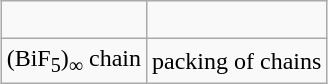<table class="wikitable" style="margin:1em auto; text-align:center;">
<tr>
<td><br></td>
<td> </td>
</tr>
<tr>
<td>(BiF<sub>5</sub>)<sub>∞</sub> chain</td>
<td>packing of chains</td>
</tr>
</table>
